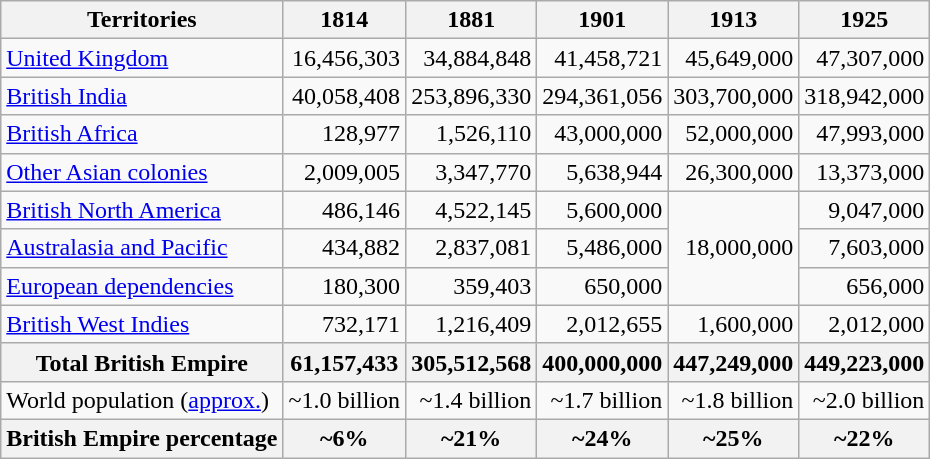<table class="wikitable sortable">
<tr>
<th>Territories</th>
<th>1814</th>
<th>1881</th>
<th>1901</th>
<th>1913</th>
<th>1925</th>
</tr>
<tr>
<td><a href='#'>United Kingdom</a></td>
<td style="text-align: right;">16,456,303</td>
<td style="text-align: right;">34,884,848</td>
<td style="text-align: right;">41,458,721</td>
<td style="text-align: right;">45,649,000</td>
<td style="text-align: right;">47,307,000</td>
</tr>
<tr>
<td><a href='#'>British India</a></td>
<td style="text-align: right;">40,058,408</td>
<td style="text-align: right;">253,896,330</td>
<td style="text-align: right;">294,361,056</td>
<td style="text-align: right;">303,700,000</td>
<td style="text-align: right;">318,942,000</td>
</tr>
<tr>
<td><a href='#'>British Africa</a></td>
<td style="text-align: right;">128,977</td>
<td style="text-align: right;">1,526,110</td>
<td style="text-align: right;">43,000,000</td>
<td style="text-align: right;">52,000,000</td>
<td style="text-align: right;">47,993,000</td>
</tr>
<tr>
<td><a href='#'>Other Asian colonies</a></td>
<td style="text-align: right;">2,009,005</td>
<td style="text-align: right;">3,347,770</td>
<td style="text-align: right;">5,638,944</td>
<td style="text-align: right;">26,300,000</td>
<td style="text-align: right;">13,373,000</td>
</tr>
<tr>
<td><a href='#'>British North America</a></td>
<td style="text-align: right;">486,146</td>
<td style="text-align: right;">4,522,145</td>
<td style="text-align: right;">5,600,000</td>
<td rowspan="3" style="text-align: right;">18,000,000</td>
<td style="text-align: right;">9,047,000</td>
</tr>
<tr>
<td><a href='#'>Australasia and Pacific</a></td>
<td style="text-align: right;">434,882</td>
<td style="text-align: right;">2,837,081</td>
<td style="text-align: right;">5,486,000</td>
<td style="text-align: right;">7,603,000</td>
</tr>
<tr>
<td><a href='#'>European dependencies</a></td>
<td style="text-align: right;">180,300</td>
<td style="text-align: right;">359,403</td>
<td style="text-align: right;">650,000</td>
<td style="text-align: right;">656,000</td>
</tr>
<tr>
<td><a href='#'>British West Indies</a></td>
<td style="text-align: right;">732,171</td>
<td style="text-align: right;">1,216,409</td>
<td style="text-align: right;">2,012,655</td>
<td style="text-align: right;">1,600,000</td>
<td style="text-align: right;">2,012,000</td>
</tr>
<tr>
<th>Total British Empire</th>
<th>61,157,433</th>
<th>305,512,568</th>
<th>400,000,000</th>
<th>447,249,000</th>
<th>449,223,000</th>
</tr>
<tr>
<td>World population (<a href='#'>approx.</a>)</td>
<td style="text-align: right;">~1.0 billion</td>
<td style="text-align: right;">~1.4 billion</td>
<td style="text-align: right;">~1.7 billion</td>
<td style="text-align: right;">~1.8 billion</td>
<td style="text-align: right;">~2.0 billion</td>
</tr>
<tr>
<th>British Empire percentage</th>
<th>~6%</th>
<th>~21%</th>
<th>~24%</th>
<th>~25%</th>
<th>~22%</th>
</tr>
</table>
